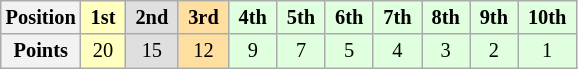<table class="wikitable" style="font-size:85%; text-align:center">
<tr>
<th>Position</th>
<td style="background:#ffffbf;"> <strong>1st</strong> </td>
<td style="background:#dfdfdf;"> <strong>2nd</strong> </td>
<td style="background:#ffdf9f;"> <strong>3rd</strong> </td>
<td style="background:#dfffdf;"> <strong>4th</strong> </td>
<td style="background:#dfffdf;"> <strong>5th</strong> </td>
<td style="background:#dfffdf;"> <strong>6th</strong> </td>
<td style="background:#dfffdf;"> <strong>7th</strong> </td>
<td style="background:#dfffdf;"> <strong>8th</strong> </td>
<td style="background:#dfffdf;"> <strong>9th</strong> </td>
<td style="background:#dfffdf;"> <strong>10th</strong> </td>
</tr>
<tr>
<th>Points</th>
<td style="background:#ffffbf;">20</td>
<td style="background:#dfdfdf;">15</td>
<td style="background:#ffdf9f;">12</td>
<td style="background:#dfffdf;">9</td>
<td style="background:#dfffdf;">7</td>
<td style="background:#dfffdf;">5</td>
<td style="background:#dfffdf;">4</td>
<td style="background:#dfffdf;">3</td>
<td style="background:#dfffdf;">2</td>
<td style="background:#dfffdf;">1</td>
</tr>
</table>
